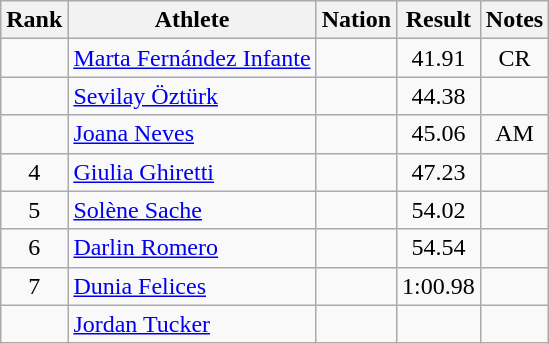<table class="wikitable sortable" style="text-align:center">
<tr>
<th>Rank</th>
<th>Athlete</th>
<th>Nation</th>
<th>Result</th>
<th>Notes</th>
</tr>
<tr>
<td></td>
<td align=left><a href='#'>Marta Fernández Infante</a></td>
<td align=left></td>
<td>41.91</td>
<td>CR</td>
</tr>
<tr>
<td></td>
<td align=left><a href='#'>Sevilay Öztürk</a></td>
<td align=left></td>
<td>44.38</td>
<td></td>
</tr>
<tr>
<td></td>
<td align=left><a href='#'>Joana Neves</a></td>
<td align=left></td>
<td>45.06</td>
<td>AM</td>
</tr>
<tr>
<td>4</td>
<td align=left><a href='#'>Giulia Ghiretti</a></td>
<td align=left></td>
<td>47.23</td>
<td></td>
</tr>
<tr>
<td>5</td>
<td align=left><a href='#'>Solène Sache</a></td>
<td align=left></td>
<td>54.02</td>
<td></td>
</tr>
<tr>
<td>6</td>
<td align=left><a href='#'>Darlin Romero</a></td>
<td align=left></td>
<td>54.54</td>
<td></td>
</tr>
<tr>
<td>7</td>
<td align=left><a href='#'>Dunia Felices</a></td>
<td align=left></td>
<td>1:00.98</td>
<td></td>
</tr>
<tr>
<td></td>
<td align=left><a href='#'>Jordan Tucker</a></td>
<td align=left></td>
<td data-sort-value=9:99.99></td>
<td></td>
</tr>
</table>
